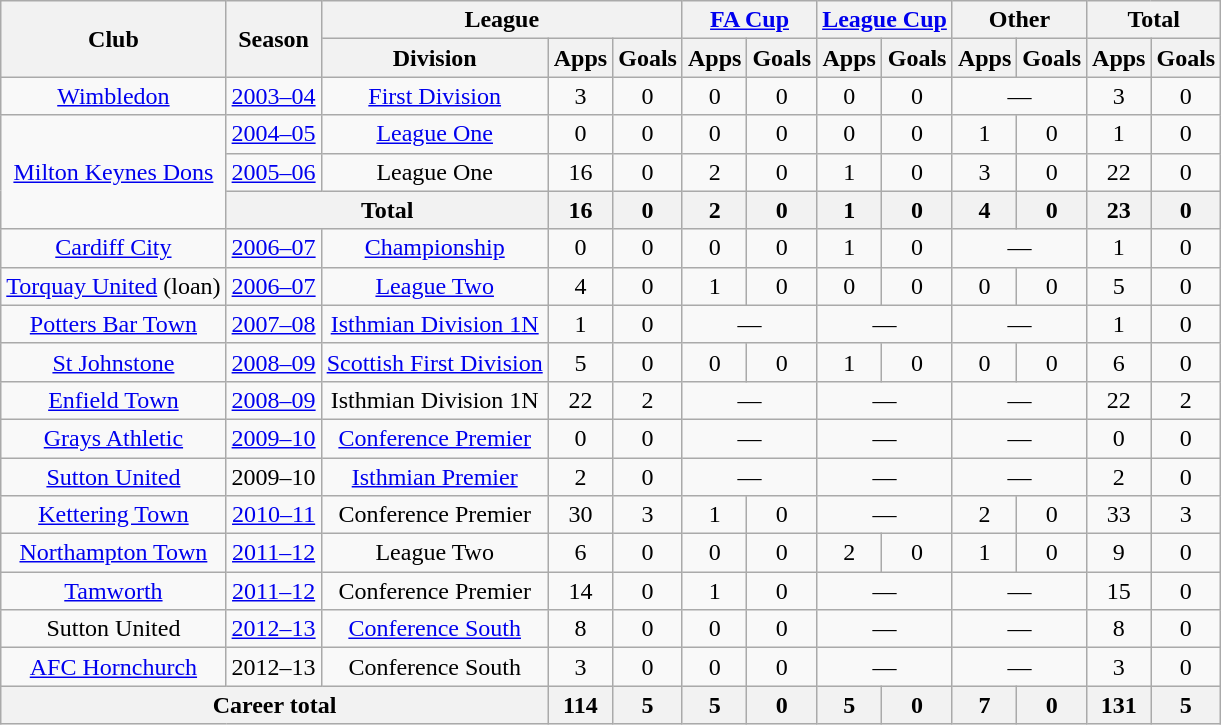<table class="wikitable" style="text-align:center">
<tr>
<th rowspan="2">Club</th>
<th rowspan="2">Season</th>
<th colspan="3">League</th>
<th colspan="2"><a href='#'>FA Cup</a></th>
<th colspan="2"><a href='#'>League Cup</a></th>
<th colspan="2">Other</th>
<th colspan="2">Total</th>
</tr>
<tr>
<th>Division</th>
<th>Apps</th>
<th>Goals</th>
<th>Apps</th>
<th>Goals</th>
<th>Apps</th>
<th>Goals</th>
<th>Apps</th>
<th>Goals</th>
<th>Apps</th>
<th>Goals</th>
</tr>
<tr>
<td><a href='#'>Wimbledon</a></td>
<td><a href='#'>2003–04</a></td>
<td><a href='#'>First Division</a></td>
<td>3</td>
<td>0</td>
<td>0</td>
<td>0</td>
<td>0</td>
<td>0</td>
<td colspan="2">—</td>
<td>3</td>
<td>0</td>
</tr>
<tr>
<td rowspan="3"><a href='#'>Milton Keynes Dons</a></td>
<td><a href='#'>2004–05</a></td>
<td><a href='#'>League One</a></td>
<td>0</td>
<td>0</td>
<td>0</td>
<td>0</td>
<td>0</td>
<td>0</td>
<td>1</td>
<td>0</td>
<td>1</td>
<td>0</td>
</tr>
<tr>
<td><a href='#'>2005–06</a></td>
<td>League One</td>
<td>16</td>
<td>0</td>
<td>2</td>
<td>0</td>
<td>1</td>
<td>0</td>
<td>3</td>
<td>0</td>
<td>22</td>
<td>0</td>
</tr>
<tr>
<th colspan="2">Total</th>
<th>16</th>
<th>0</th>
<th>2</th>
<th>0</th>
<th>1</th>
<th>0</th>
<th>4</th>
<th>0</th>
<th>23</th>
<th>0</th>
</tr>
<tr>
<td><a href='#'>Cardiff City</a></td>
<td><a href='#'>2006–07</a></td>
<td><a href='#'>Championship</a></td>
<td>0</td>
<td>0</td>
<td>0</td>
<td>0</td>
<td>1</td>
<td>0</td>
<td colspan="2">—</td>
<td>1</td>
<td>0</td>
</tr>
<tr>
<td><a href='#'>Torquay United</a> (loan)</td>
<td><a href='#'>2006–07</a></td>
<td><a href='#'>League Two</a></td>
<td>4</td>
<td>0</td>
<td>1</td>
<td>0</td>
<td>0</td>
<td>0</td>
<td>0</td>
<td>0</td>
<td>5</td>
<td>0</td>
</tr>
<tr>
<td><a href='#'>Potters Bar Town</a></td>
<td><a href='#'>2007–08</a></td>
<td><a href='#'>Isthmian Division 1N</a></td>
<td>1</td>
<td>0</td>
<td colspan="2">—</td>
<td colspan="2">—</td>
<td colspan="2">—</td>
<td>1</td>
<td>0</td>
</tr>
<tr>
<td><a href='#'>St Johnstone</a></td>
<td><a href='#'>2008–09</a></td>
<td><a href='#'>Scottish First Division</a></td>
<td>5</td>
<td>0</td>
<td>0</td>
<td>0</td>
<td>1</td>
<td>0</td>
<td>0</td>
<td>0</td>
<td>6</td>
<td>0</td>
</tr>
<tr>
<td><a href='#'>Enfield Town</a></td>
<td><a href='#'>2008–09</a></td>
<td>Isthmian Division 1N</td>
<td>22</td>
<td>2</td>
<td colspan="2">—</td>
<td colspan="2">—</td>
<td colspan="2">—</td>
<td>22</td>
<td>2</td>
</tr>
<tr>
<td><a href='#'>Grays Athletic</a></td>
<td><a href='#'>2009–10</a></td>
<td><a href='#'>Conference Premier</a></td>
<td>0</td>
<td>0</td>
<td colspan="2">—</td>
<td colspan="2">—</td>
<td colspan="2">—</td>
<td>0</td>
<td>0</td>
</tr>
<tr>
<td><a href='#'>Sutton United</a></td>
<td>2009–10</td>
<td><a href='#'>Isthmian Premier</a></td>
<td>2</td>
<td>0</td>
<td colspan="2">—</td>
<td colspan="2">—</td>
<td colspan="2">—</td>
<td>2</td>
<td>0</td>
</tr>
<tr>
<td><a href='#'>Kettering Town</a></td>
<td><a href='#'>2010–11</a></td>
<td>Conference Premier</td>
<td>30</td>
<td>3</td>
<td>1</td>
<td>0</td>
<td colspan="2">—</td>
<td>2</td>
<td>0</td>
<td>33</td>
<td>3</td>
</tr>
<tr>
<td><a href='#'>Northampton Town</a></td>
<td><a href='#'>2011–12</a></td>
<td>League Two</td>
<td>6</td>
<td>0</td>
<td>0</td>
<td>0</td>
<td>2</td>
<td>0</td>
<td>1</td>
<td>0</td>
<td>9</td>
<td>0</td>
</tr>
<tr>
<td><a href='#'>Tamworth</a></td>
<td><a href='#'>2011–12</a></td>
<td>Conference Premier</td>
<td>14</td>
<td>0</td>
<td>1</td>
<td>0</td>
<td colspan="2">—</td>
<td colspan="2">—</td>
<td>15</td>
<td>0</td>
</tr>
<tr>
<td>Sutton United</td>
<td><a href='#'>2012–13</a></td>
<td><a href='#'>Conference South</a></td>
<td>8</td>
<td>0</td>
<td>0</td>
<td>0</td>
<td colspan="2">—</td>
<td colspan="2">—</td>
<td>8</td>
<td>0</td>
</tr>
<tr>
<td><a href='#'>AFC Hornchurch</a></td>
<td>2012–13</td>
<td>Conference South</td>
<td>3</td>
<td>0</td>
<td>0</td>
<td>0</td>
<td colspan="2">—</td>
<td colspan="2">—</td>
<td>3</td>
<td>0</td>
</tr>
<tr>
<th colspan="3">Career total</th>
<th>114</th>
<th>5</th>
<th>5</th>
<th>0</th>
<th>5</th>
<th>0</th>
<th>7</th>
<th>0</th>
<th>131</th>
<th>5</th>
</tr>
</table>
